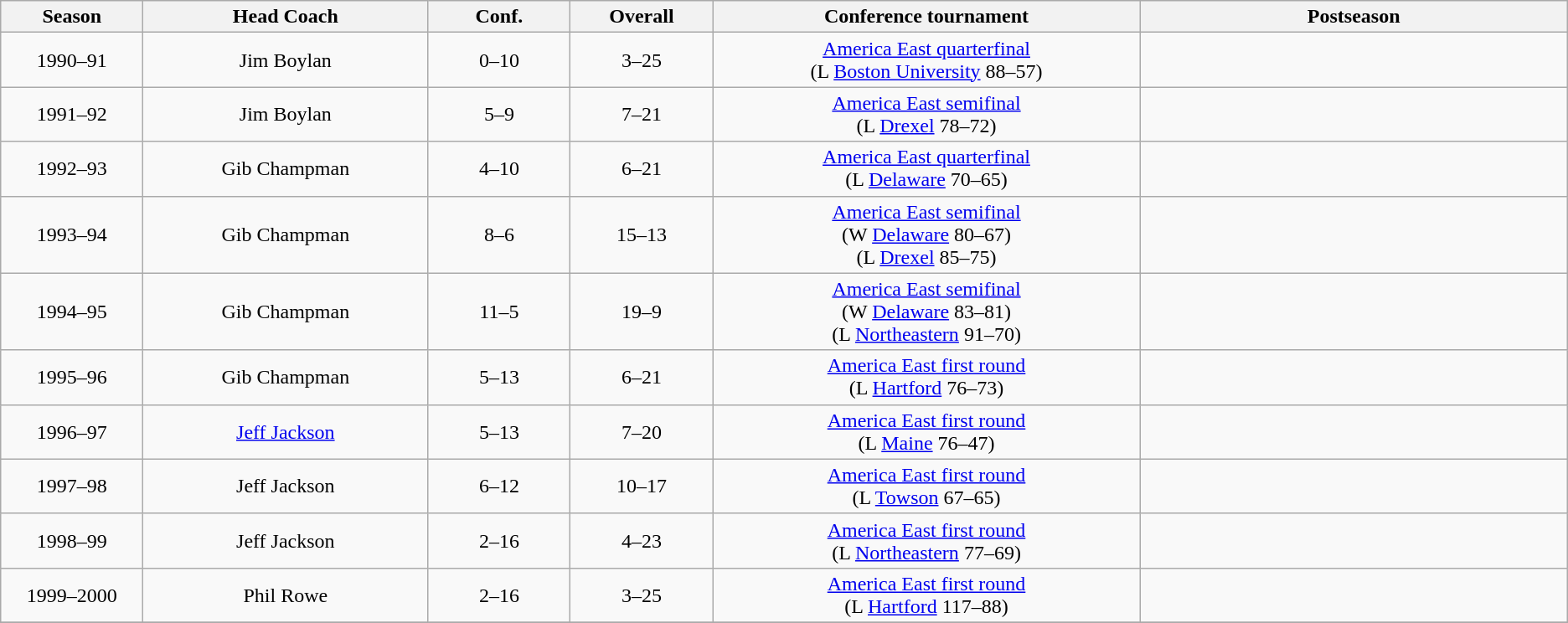<table class="wikitable" style="text-align:center">
<tr>
<th bgcolor="#003591" width="5%">Season</th>
<th bgcolor="#003591" width="10%">Head Coach</th>
<th bgcolor="#003591" width="5%">Conf.</th>
<th bgcolor="#003591" width="5%">Overall</th>
<th bgcolor="#003591" width="15%">Conference tournament</th>
<th bgcolor="#003591" width="15%">Postseason</th>
</tr>
<tr>
<td>1990–91</td>
<td>Jim Boylan</td>
<td>0–10</td>
<td>3–25</td>
<td><a href='#'>America East quarterfinal</a> <br> (L <a href='#'>Boston University</a> 88–57)</td>
<td></td>
</tr>
<tr>
<td>1991–92</td>
<td>Jim Boylan</td>
<td>5–9</td>
<td>7–21</td>
<td><a href='#'>America East semifinal</a> <br> (L <a href='#'>Drexel</a> 78–72)</td>
<td></td>
</tr>
<tr>
<td>1992–93</td>
<td>Gib Champman</td>
<td>4–10</td>
<td>6–21</td>
<td><a href='#'>America East quarterfinal</a> <br> (L <a href='#'>Delaware</a> 70–65)</td>
<td></td>
</tr>
<tr>
<td>1993–94</td>
<td>Gib Champman</td>
<td>8–6</td>
<td>15–13</td>
<td><a href='#'>America East semifinal</a> <br> (W <a href='#'>Delaware</a> 80–67) <br> (L <a href='#'>Drexel</a> 85–75)</td>
<td></td>
</tr>
<tr>
<td>1994–95</td>
<td>Gib Champman</td>
<td>11–5</td>
<td>19–9</td>
<td><a href='#'>America East semifinal</a> <br> (W <a href='#'>Delaware</a> 83–81) <br> (L <a href='#'>Northeastern</a> 91–70)</td>
<td></td>
</tr>
<tr>
<td>1995–96</td>
<td>Gib Champman</td>
<td>5–13</td>
<td>6–21</td>
<td><a href='#'>America East first round</a> <br> (L <a href='#'>Hartford</a> 76–73)</td>
<td></td>
</tr>
<tr>
<td>1996–97</td>
<td><a href='#'>Jeff Jackson</a></td>
<td>5–13</td>
<td>7–20</td>
<td><a href='#'>America East first round</a> <br> (L <a href='#'>Maine</a> 76–47)</td>
<td></td>
</tr>
<tr>
<td>1997–98</td>
<td>Jeff Jackson</td>
<td>6–12</td>
<td>10–17</td>
<td><a href='#'>America East first round</a> <br> (L <a href='#'>Towson</a> 67–65)</td>
<td></td>
</tr>
<tr>
<td>1998–99</td>
<td>Jeff Jackson</td>
<td>2–16</td>
<td>4–23</td>
<td><a href='#'>America East first round</a> <br> (L <a href='#'>Northeastern</a> 77–69)</td>
<td></td>
</tr>
<tr>
<td>1999–2000</td>
<td>Phil Rowe</td>
<td>2–16</td>
<td>3–25</td>
<td><a href='#'>America East first round</a> <br> (L <a href='#'>Hartford</a> 117–88)</td>
<td></td>
</tr>
<tr>
</tr>
</table>
